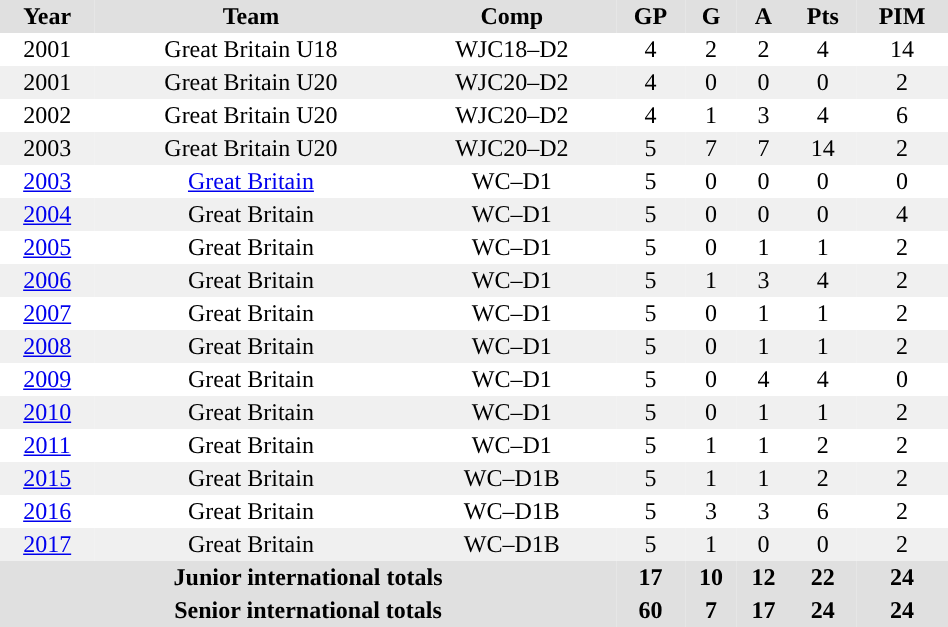<table border="0" cellpadding="2" cellspacing="0" style="width:50%;">
<tr style="text-align:center; background:#e0e0e0;">
<th>Year</th>
<th>Team</th>
<th>Comp</th>
<th>GP</th>
<th>G</th>
<th>A</th>
<th>Pts</th>
<th>PIM</th>
</tr>
<tr style="text-align:center;">
<td>2001</td>
<td>Great Britain U18</td>
<td>WJC18–D2</td>
<td>4</td>
<td>2</td>
<td>2</td>
<td>4</td>
<td>14</td>
</tr>
<tr style="text-align:center; background:#f0f0f0;">
<td>2001</td>
<td>Great Britain U20</td>
<td>WJC20–D2</td>
<td>4</td>
<td>0</td>
<td>0</td>
<td>0</td>
<td>2</td>
</tr>
<tr style="text-align:center;">
<td>2002</td>
<td>Great Britain U20</td>
<td>WJC20–D2</td>
<td>4</td>
<td>1</td>
<td>3</td>
<td>4</td>
<td>6</td>
</tr>
<tr style="text-align:center; background:#f0f0f0;">
<td>2003</td>
<td>Great Britain U20</td>
<td>WJC20–D2</td>
<td>5</td>
<td>7</td>
<td>7</td>
<td>14</td>
<td>2</td>
</tr>
<tr style="text-align:center;">
<td><a href='#'>2003</a></td>
<td><a href='#'>Great Britain</a></td>
<td>WC–D1</td>
<td>5</td>
<td>0</td>
<td>0</td>
<td>0</td>
<td>0</td>
</tr>
<tr style="text-align:center; background:#f0f0f0;">
<td><a href='#'>2004</a></td>
<td>Great Britain</td>
<td>WC–D1</td>
<td>5</td>
<td>0</td>
<td>0</td>
<td>0</td>
<td>4</td>
</tr>
<tr style="text-align:center;">
<td><a href='#'>2005</a></td>
<td>Great Britain</td>
<td>WC–D1</td>
<td>5</td>
<td>0</td>
<td>1</td>
<td>1</td>
<td>2</td>
</tr>
<tr style="text-align:center; background:#f0f0f0;">
<td><a href='#'>2006</a></td>
<td>Great Britain</td>
<td>WC–D1</td>
<td>5</td>
<td>1</td>
<td>3</td>
<td>4</td>
<td>2</td>
</tr>
<tr style="text-align:center;">
<td><a href='#'>2007</a></td>
<td>Great Britain</td>
<td>WC–D1</td>
<td>5</td>
<td>0</td>
<td>1</td>
<td>1</td>
<td>2</td>
</tr>
<tr style="text-align:center; background:#f0f0f0;">
<td><a href='#'>2008</a></td>
<td>Great Britain</td>
<td>WC–D1</td>
<td>5</td>
<td>0</td>
<td>1</td>
<td>1</td>
<td>2</td>
</tr>
<tr style="text-align:center;">
<td><a href='#'>2009</a></td>
<td>Great Britain</td>
<td>WC–D1</td>
<td>5</td>
<td>0</td>
<td>4</td>
<td>4</td>
<td>0</td>
</tr>
<tr style="text-align:center; background:#f0f0f0;">
<td><a href='#'>2010</a></td>
<td>Great Britain</td>
<td>WC–D1</td>
<td>5</td>
<td>0</td>
<td>1</td>
<td>1</td>
<td>2</td>
</tr>
<tr style="text-align:center;">
<td><a href='#'>2011</a></td>
<td>Great Britain</td>
<td>WC–D1</td>
<td>5</td>
<td>1</td>
<td>1</td>
<td>2</td>
<td>2</td>
</tr>
<tr style="text-align:center; background:#f0f0f0;">
<td><a href='#'>2015</a></td>
<td>Great Britain</td>
<td>WC–D1B</td>
<td>5</td>
<td>1</td>
<td>1</td>
<td>2</td>
<td>2</td>
</tr>
<tr style="text-align:center;">
<td><a href='#'>2016</a></td>
<td>Great Britain</td>
<td>WC–D1B</td>
<td>5</td>
<td>3</td>
<td>3</td>
<td>6</td>
<td>2</td>
</tr>
<tr style="text-align:center; background:#f0f0f0;">
<td><a href='#'>2017</a></td>
<td>Great Britain</td>
<td>WC–D1B</td>
<td>5</td>
<td>1</td>
<td>0</td>
<td>0</td>
<td>2</td>
</tr>
<tr style="text-align:center; background:#e0e0e0;">
<th colspan="3">Junior international totals</th>
<th style="text-align:center;">17</th>
<th style="text-align:center;">10</th>
<th style="text-align:center;">12</th>
<th style="text-align:center;">22</th>
<th style="text-align:center;">24</th>
</tr>
<tr style="text-align:center; background:#e0e0e0;">
<th colspan="3">Senior international totals</th>
<th style="text-align:center;">60</th>
<th style="text-align:center;">7</th>
<th style="text-align:center;">17</th>
<th style="text-align:center;">24</th>
<th style="text-align:center;">24</th>
</tr>
</table>
